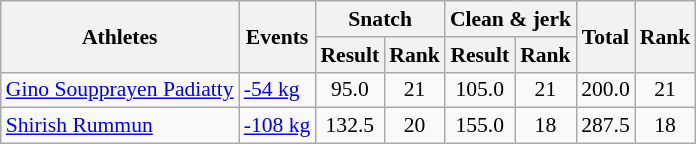<table class=wikitable style=font-size:90%>
<tr>
<th rowspan=2>Athletes</th>
<th rowspan=2>Events</th>
<th colspan=2>Snatch</th>
<th colspan=2>Clean & jerk</th>
<th rowspan=2>Total</th>
<th rowspan=2>Rank</th>
</tr>
<tr>
<th>Result</th>
<th>Rank</th>
<th>Result</th>
<th>Rank</th>
</tr>
<tr>
<td><a href='#'>Gino Soupprayen Padiatty</a></td>
<td><a href='#'>-54 kg</a></td>
<td align=center>95.0</td>
<td align=center>21</td>
<td align=center>105.0</td>
<td align=center>21</td>
<td align=center>200.0</td>
<td align=center>21</td>
</tr>
<tr>
<td><a href='#'>Shirish Rummun</a></td>
<td><a href='#'>-108 kg</a></td>
<td align=center>132.5</td>
<td align=center>20</td>
<td align=center>155.0</td>
<td align=center>18</td>
<td align=center>287.5</td>
<td align=center>18</td>
</tr>
</table>
